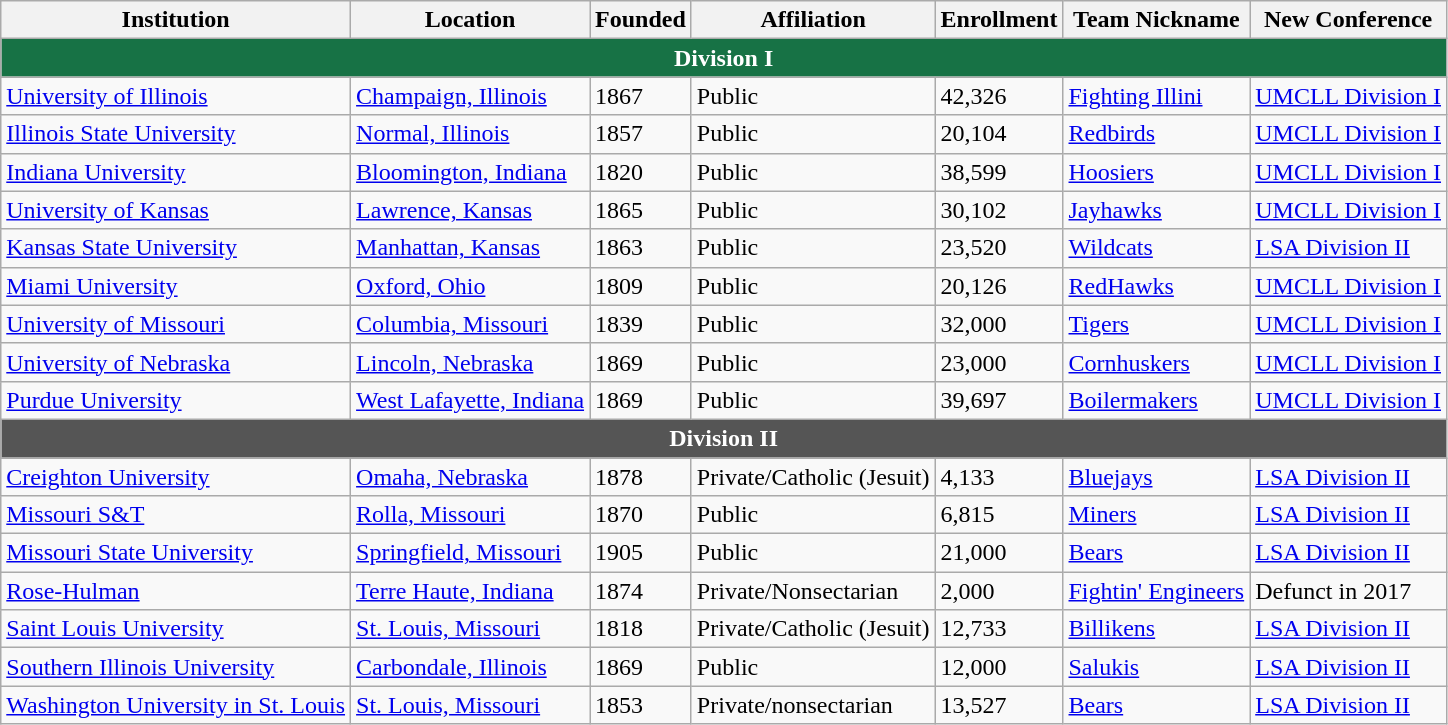<table class="wikitable">
<tr>
<th>Institution</th>
<th>Location</th>
<th>Founded</th>
<th>Affiliation</th>
<th>Enrollment</th>
<th>Team Nickname</th>
<th>New Conference</th>
</tr>
<tr>
<th colspan="7" style="background:#177245; color:white;">Division I</th>
</tr>
<tr>
<td><a href='#'>University of Illinois</a></td>
<td><a href='#'>Champaign, Illinois</a></td>
<td>1867</td>
<td>Public</td>
<td>42,326</td>
<td><a href='#'>Fighting Illini</a></td>
<td><a href='#'>UMCLL Division I</a></td>
</tr>
<tr>
<td><a href='#'>Illinois State University</a></td>
<td><a href='#'>Normal, Illinois</a></td>
<td>1857</td>
<td>Public</td>
<td>20,104</td>
<td><a href='#'>Redbirds</a></td>
<td><a href='#'>UMCLL Division I</a></td>
</tr>
<tr>
<td><a href='#'>Indiana University</a></td>
<td><a href='#'>Bloomington, Indiana</a></td>
<td>1820</td>
<td>Public</td>
<td>38,599</td>
<td><a href='#'>Hoosiers</a></td>
<td><a href='#'>UMCLL Division I</a></td>
</tr>
<tr>
<td><a href='#'>University of Kansas</a></td>
<td><a href='#'>Lawrence, Kansas</a></td>
<td>1865</td>
<td>Public</td>
<td>30,102</td>
<td><a href='#'>Jayhawks</a></td>
<td><a href='#'>UMCLL Division I</a></td>
</tr>
<tr>
<td><a href='#'>Kansas State University</a></td>
<td><a href='#'>Manhattan, Kansas</a></td>
<td>1863</td>
<td>Public</td>
<td>23,520</td>
<td><a href='#'>Wildcats</a></td>
<td><a href='#'>LSA Division II</a></td>
</tr>
<tr>
<td><a href='#'>Miami University</a></td>
<td><a href='#'>Oxford, Ohio</a></td>
<td>1809</td>
<td>Public</td>
<td>20,126</td>
<td><a href='#'>RedHawks</a></td>
<td><a href='#'>UMCLL Division I</a></td>
</tr>
<tr>
<td><a href='#'>University of Missouri</a></td>
<td><a href='#'>Columbia, Missouri</a></td>
<td>1839</td>
<td>Public</td>
<td>32,000</td>
<td><a href='#'>Tigers</a></td>
<td><a href='#'>UMCLL Division I</a></td>
</tr>
<tr>
<td><a href='#'>University of Nebraska</a></td>
<td><a href='#'>Lincoln, Nebraska</a></td>
<td>1869</td>
<td>Public</td>
<td>23,000</td>
<td><a href='#'>Cornhuskers</a></td>
<td><a href='#'>UMCLL Division I</a></td>
</tr>
<tr>
<td><a href='#'>Purdue University</a></td>
<td><a href='#'>West Lafayette, Indiana</a></td>
<td>1869</td>
<td>Public</td>
<td>39,697</td>
<td><a href='#'>Boilermakers</a></td>
<td><a href='#'>UMCLL Division I</a></td>
</tr>
<tr>
<th colspan="7" style="background:#555555; color:white;">Division II</th>
</tr>
<tr>
<td><a href='#'>Creighton University</a></td>
<td><a href='#'>Omaha, Nebraska</a></td>
<td>1878</td>
<td>Private/Catholic (Jesuit)</td>
<td>4,133</td>
<td><a href='#'>Bluejays</a></td>
<td><a href='#'>LSA Division II</a></td>
</tr>
<tr>
<td><a href='#'>Missouri S&T</a></td>
<td><a href='#'>Rolla, Missouri</a></td>
<td>1870</td>
<td>Public</td>
<td>6,815</td>
<td><a href='#'>Miners</a></td>
<td><a href='#'>LSA Division II</a></td>
</tr>
<tr>
<td><a href='#'>Missouri State University</a></td>
<td><a href='#'>Springfield, Missouri</a></td>
<td>1905</td>
<td>Public</td>
<td>21,000</td>
<td><a href='#'>Bears</a></td>
<td><a href='#'>LSA Division II</a></td>
</tr>
<tr>
<td><a href='#'>Rose-Hulman</a></td>
<td><a href='#'>Terre Haute, Indiana</a></td>
<td>1874</td>
<td>Private/Nonsectarian</td>
<td>2,000</td>
<td><a href='#'>Fightin' Engineers</a></td>
<td>Defunct in 2017</td>
</tr>
<tr>
<td><a href='#'>Saint Louis University</a></td>
<td><a href='#'>St. Louis, Missouri</a></td>
<td>1818</td>
<td>Private/Catholic (Jesuit)</td>
<td>12,733</td>
<td><a href='#'>Billikens</a></td>
<td><a href='#'>LSA Division II</a></td>
</tr>
<tr>
<td><a href='#'>Southern Illinois University</a></td>
<td><a href='#'>Carbondale, Illinois</a></td>
<td>1869</td>
<td>Public</td>
<td>12,000</td>
<td><a href='#'>Salukis</a></td>
<td><a href='#'>LSA Division II</a></td>
</tr>
<tr>
<td><a href='#'>Washington University in St. Louis</a></td>
<td><a href='#'>St. Louis, Missouri</a></td>
<td>1853</td>
<td>Private/nonsectarian</td>
<td>13,527</td>
<td><a href='#'>Bears</a></td>
<td><a href='#'>LSA Division II</a></td>
</tr>
</table>
